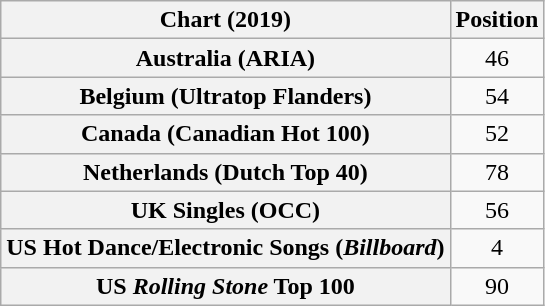<table class="wikitable sortable plainrowheaders" style="text-align:center">
<tr>
<th scope="col">Chart (2019)</th>
<th scope="col">Position</th>
</tr>
<tr>
<th scope="row">Australia (ARIA)</th>
<td>46</td>
</tr>
<tr>
<th scope="row">Belgium (Ultratop Flanders)</th>
<td>54</td>
</tr>
<tr>
<th scope="row">Canada (Canadian Hot 100)</th>
<td>52</td>
</tr>
<tr>
<th scope="row">Netherlands (Dutch Top 40)</th>
<td>78</td>
</tr>
<tr>
<th scope="row">UK Singles (OCC)</th>
<td>56</td>
</tr>
<tr>
<th scope="row">US Hot Dance/Electronic Songs (<em>Billboard</em>)</th>
<td>4</td>
</tr>
<tr>
<th scope="row">US <em>Rolling Stone</em> Top 100</th>
<td>90</td>
</tr>
</table>
